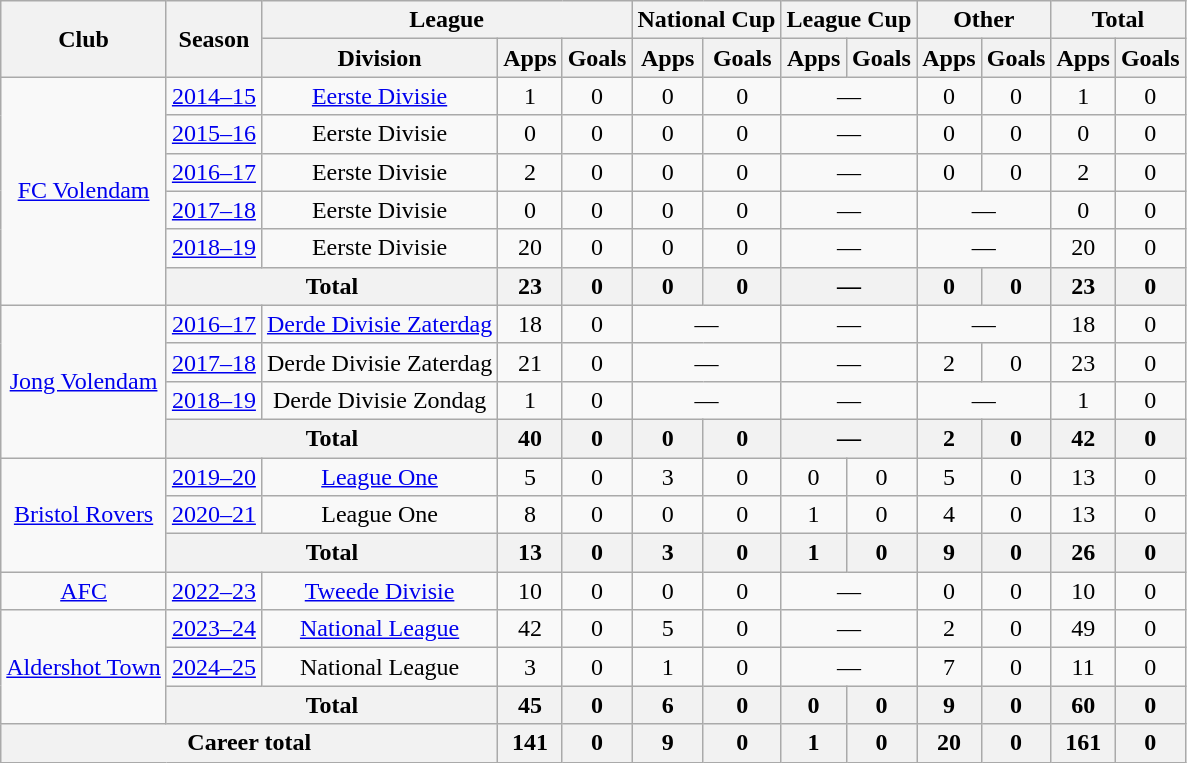<table class=wikitable style="text-align: center">
<tr>
<th rowspan=2>Club</th>
<th rowspan=2>Season</th>
<th colspan=3>League</th>
<th colspan=2>National Cup</th>
<th colspan=2>League Cup</th>
<th colspan=2>Other</th>
<th colspan=2>Total</th>
</tr>
<tr>
<th>Division</th>
<th>Apps</th>
<th>Goals</th>
<th>Apps</th>
<th>Goals</th>
<th>Apps</th>
<th>Goals</th>
<th>Apps</th>
<th>Goals</th>
<th>Apps</th>
<th>Goals</th>
</tr>
<tr>
<td rowspan=6><a href='#'>FC Volendam</a></td>
<td><a href='#'>2014–15</a></td>
<td><a href='#'>Eerste Divisie</a></td>
<td>1</td>
<td>0</td>
<td>0</td>
<td>0</td>
<td colspan=2>—</td>
<td>0</td>
<td>0</td>
<td>1</td>
<td>0</td>
</tr>
<tr>
<td><a href='#'>2015–16</a></td>
<td>Eerste Divisie</td>
<td>0</td>
<td>0</td>
<td>0</td>
<td>0</td>
<td colspan=2>—</td>
<td>0</td>
<td>0</td>
<td>0</td>
<td>0</td>
</tr>
<tr>
<td><a href='#'>2016–17</a></td>
<td>Eerste Divisie</td>
<td>2</td>
<td>0</td>
<td>0</td>
<td>0</td>
<td colspan=2>—</td>
<td>0</td>
<td>0</td>
<td>2</td>
<td>0</td>
</tr>
<tr>
<td><a href='#'>2017–18</a></td>
<td>Eerste Divisie</td>
<td>0</td>
<td>0</td>
<td>0</td>
<td>0</td>
<td colspan=2>—</td>
<td colspan=2>—</td>
<td>0</td>
<td>0</td>
</tr>
<tr>
<td><a href='#'>2018–19</a></td>
<td>Eerste Divisie</td>
<td>20</td>
<td>0</td>
<td>0</td>
<td>0</td>
<td colspan=2>—</td>
<td colspan=2>—</td>
<td>20</td>
<td>0</td>
</tr>
<tr>
<th colspan=2>Total</th>
<th>23</th>
<th>0</th>
<th>0</th>
<th>0</th>
<th colspan=2>—</th>
<th>0</th>
<th>0</th>
<th>23</th>
<th>0</th>
</tr>
<tr>
<td rowspan=4><a href='#'>Jong Volendam</a></td>
<td><a href='#'>2016–17</a></td>
<td><a href='#'>Derde Divisie Zaterdag</a></td>
<td>18</td>
<td>0</td>
<td colspan=2>—</td>
<td colspan=2>—</td>
<td colspan=2>—</td>
<td>18</td>
<td>0</td>
</tr>
<tr>
<td><a href='#'>2017–18</a></td>
<td>Derde Divisie Zaterdag</td>
<td>21</td>
<td>0</td>
<td colspan=2>—</td>
<td colspan=2>—</td>
<td>2</td>
<td>0</td>
<td>23</td>
<td>0</td>
</tr>
<tr>
<td><a href='#'>2018–19</a></td>
<td>Derde Divisie Zondag</td>
<td>1</td>
<td>0</td>
<td colspan=2>—</td>
<td colspan=2>—</td>
<td colspan=2>—</td>
<td>1</td>
<td>0</td>
</tr>
<tr>
<th colspan=2>Total</th>
<th>40</th>
<th>0</th>
<th>0</th>
<th>0</th>
<th colspan=2>—</th>
<th>2</th>
<th>0</th>
<th>42</th>
<th>0</th>
</tr>
<tr>
<td rowspan=3><a href='#'>Bristol Rovers</a></td>
<td><a href='#'>2019–20</a></td>
<td><a href='#'>League One</a></td>
<td>5</td>
<td>0</td>
<td>3</td>
<td>0</td>
<td>0</td>
<td>0</td>
<td>5</td>
<td>0</td>
<td>13</td>
<td>0</td>
</tr>
<tr>
<td><a href='#'>2020–21</a></td>
<td>League One</td>
<td>8</td>
<td>0</td>
<td>0</td>
<td>0</td>
<td>1</td>
<td>0</td>
<td>4</td>
<td>0</td>
<td>13</td>
<td>0</td>
</tr>
<tr>
<th colspan=2>Total</th>
<th>13</th>
<th>0</th>
<th>3</th>
<th>0</th>
<th>1</th>
<th>0</th>
<th>9</th>
<th>0</th>
<th>26</th>
<th>0</th>
</tr>
<tr>
<td><a href='#'>AFC</a></td>
<td><a href='#'>2022–23</a></td>
<td><a href='#'>Tweede Divisie</a></td>
<td>10</td>
<td>0</td>
<td>0</td>
<td>0</td>
<td colspan="2">—</td>
<td>0</td>
<td>0</td>
<td>10</td>
<td>0</td>
</tr>
<tr>
<td rowspan="3"><a href='#'>Aldershot Town</a></td>
<td><a href='#'>2023–24</a></td>
<td><a href='#'>National League</a></td>
<td>42</td>
<td>0</td>
<td>5</td>
<td>0</td>
<td colspan="2">—</td>
<td>2</td>
<td>0</td>
<td>49</td>
<td>0</td>
</tr>
<tr>
<td><a href='#'>2024–25</a></td>
<td>National League</td>
<td>3</td>
<td>0</td>
<td>1</td>
<td>0</td>
<td colspan="2">—</td>
<td>7</td>
<td>0</td>
<td>11</td>
<td>0</td>
</tr>
<tr>
<th colspan="2">Total</th>
<th>45</th>
<th>0</th>
<th>6</th>
<th>0</th>
<th>0</th>
<th>0</th>
<th>9</th>
<th>0</th>
<th>60</th>
<th>0</th>
</tr>
<tr>
<th colspan=3>Career total</th>
<th>141</th>
<th>0</th>
<th>9</th>
<th>0</th>
<th>1</th>
<th>0</th>
<th>20</th>
<th>0</th>
<th>161</th>
<th>0</th>
</tr>
</table>
